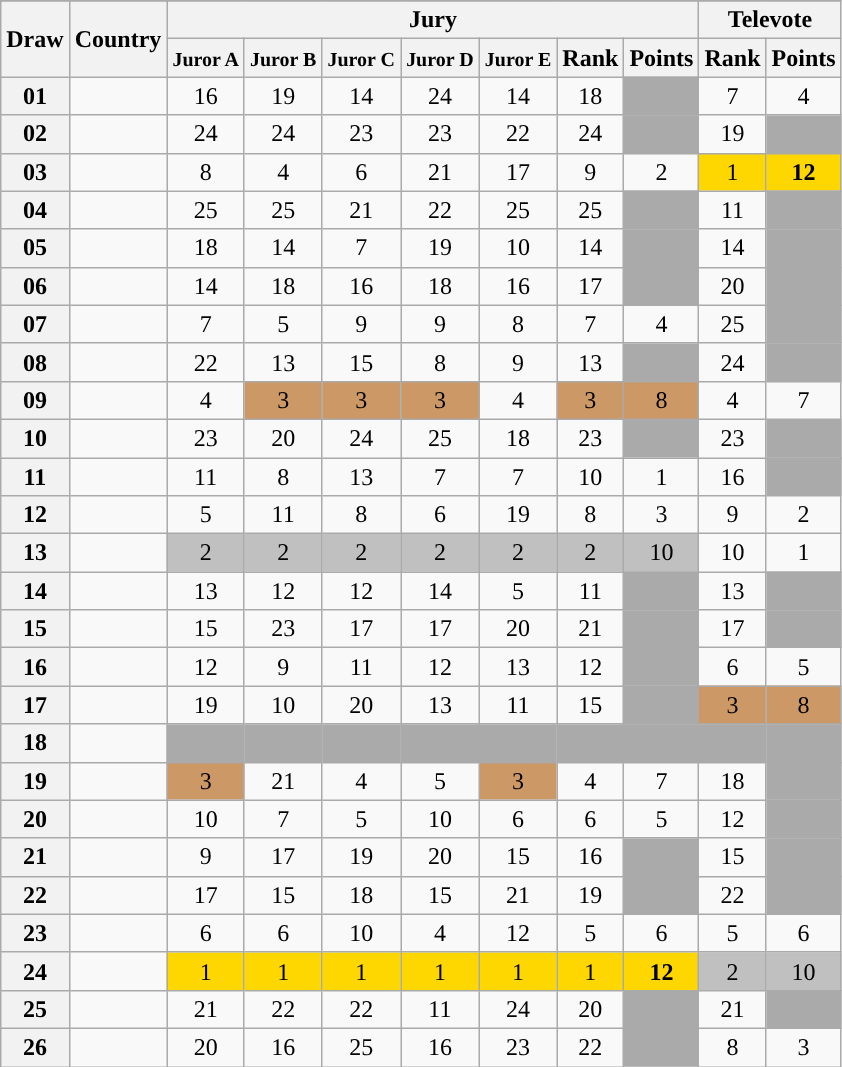<table class="sortable wikitable collapsible plainrowheaders" style="text-align:center;">
<tr>
</tr>
<tr>
<th scope="col" rowspan="2">Draw</th>
<th scope="col" rowspan="2">Country</th>
<th scope="col" colspan="7">Jury</th>
<th scope="col" colspan="2">Televote</th>
</tr>
<tr>
<th scope="col"><small>Juror A</small></th>
<th scope="col"><small>Juror B</small></th>
<th scope="col"><small>Juror C</small></th>
<th scope="col"><small>Juror D</small></th>
<th scope="col"><small>Juror E</small></th>
<th scope="col">Rank</th>
<th scope="col" class="unsortable">Points</th>
<th scope="col">Rank</th>
<th scope="col" class="unsortable">Points</th>
</tr>
<tr>
<th scope="row" style="text-align:center;">01</th>
<td style="text-align:left;"></td>
<td>16</td>
<td>19</td>
<td>14</td>
<td>24</td>
<td>14</td>
<td>18</td>
<td style="background:#AAAAAA;"></td>
<td>7</td>
<td>4</td>
</tr>
<tr>
<th scope="row" style="text-align:center;">02</th>
<td style="text-align:left;"></td>
<td>24</td>
<td>24</td>
<td>23</td>
<td>23</td>
<td>22</td>
<td>24</td>
<td style="background:#AAAAAA;"></td>
<td>19</td>
<td style="background:#AAAAAA;"></td>
</tr>
<tr>
<th scope="row" style="text-align:center;">03</th>
<td style="text-align:left;"></td>
<td>8</td>
<td>4</td>
<td>6</td>
<td>21</td>
<td>17</td>
<td>9</td>
<td>2</td>
<td style="background:gold;">1</td>
<td style="background:gold;"><strong>12</strong></td>
</tr>
<tr>
<th scope="row" style="text-align:center;">04</th>
<td style="text-align:left;"></td>
<td>25</td>
<td>25</td>
<td>21</td>
<td>22</td>
<td>25</td>
<td>25</td>
<td style="background:#AAAAAA;"></td>
<td>11</td>
<td style="background:#AAAAAA;"></td>
</tr>
<tr>
<th scope="row" style="text-align:center;">05</th>
<td style="text-align:left;"></td>
<td>18</td>
<td>14</td>
<td>7</td>
<td>19</td>
<td>10</td>
<td>14</td>
<td style="background:#AAAAAA;"></td>
<td>14</td>
<td style="background:#AAAAAA;"></td>
</tr>
<tr>
<th scope="row" style="text-align:center;">06</th>
<td style="text-align:left;"></td>
<td>14</td>
<td>18</td>
<td>16</td>
<td>18</td>
<td>16</td>
<td>17</td>
<td style="background:#AAAAAA;"></td>
<td>20</td>
<td style="background:#AAAAAA;"></td>
</tr>
<tr>
<th scope="row" style="text-align:center;">07</th>
<td style="text-align:left;"></td>
<td>7</td>
<td>5</td>
<td>9</td>
<td>9</td>
<td>8</td>
<td>7</td>
<td>4</td>
<td>25</td>
<td style="background:#AAAAAA;"></td>
</tr>
<tr>
<th scope="row" style="text-align:center;">08</th>
<td style="text-align:left;"></td>
<td>22</td>
<td>13</td>
<td>15</td>
<td>8</td>
<td>9</td>
<td>13</td>
<td style="background:#AAAAAA;"></td>
<td>24</td>
<td style="background:#AAAAAA;"></td>
</tr>
<tr>
<th scope="row" style="text-align:center;">09</th>
<td style="text-align:left;"></td>
<td>4</td>
<td style="background:#CC9966;">3</td>
<td style="background:#CC9966;">3</td>
<td style="background:#CC9966;">3</td>
<td>4</td>
<td style="background:#CC9966;">3</td>
<td style="background:#CC9966;">8</td>
<td>4</td>
<td>7</td>
</tr>
<tr>
<th scope="row" style="text-align:center;">10</th>
<td style="text-align:left;"></td>
<td>23</td>
<td>20</td>
<td>24</td>
<td>25</td>
<td>18</td>
<td>23</td>
<td style="background:#AAAAAA;"></td>
<td>23</td>
<td style="background:#AAAAAA;"></td>
</tr>
<tr>
<th scope="row" style="text-align:center;">11</th>
<td style="text-align:left;"></td>
<td>11</td>
<td>8</td>
<td>13</td>
<td>7</td>
<td>7</td>
<td>10</td>
<td>1</td>
<td>16</td>
<td style="background:#AAAAAA;"></td>
</tr>
<tr>
<th scope="row" style="text-align:center;">12</th>
<td style="text-align:left;"></td>
<td>5</td>
<td>11</td>
<td>8</td>
<td>6</td>
<td>19</td>
<td>8</td>
<td>3</td>
<td>9</td>
<td>2</td>
</tr>
<tr>
<th scope="row" style="text-align:center;">13</th>
<td style="text-align:left;"></td>
<td style="background:silver;">2</td>
<td style="background:silver;">2</td>
<td style="background:silver;">2</td>
<td style="background:silver;">2</td>
<td style="background:silver;">2</td>
<td style="background:silver;">2</td>
<td style="background:silver;">10</td>
<td>10</td>
<td>1</td>
</tr>
<tr>
<th scope="row" style="text-align:center;">14</th>
<td style="text-align:left;"></td>
<td>13</td>
<td>12</td>
<td>12</td>
<td>14</td>
<td>5</td>
<td>11</td>
<td style="background:#AAAAAA;"></td>
<td>13</td>
<td style="background:#AAAAAA;"></td>
</tr>
<tr>
<th scope="row" style="text-align:center;">15</th>
<td style="text-align:left;"></td>
<td>15</td>
<td>23</td>
<td>17</td>
<td>17</td>
<td>20</td>
<td>21</td>
<td style="background:#AAAAAA;"></td>
<td>17</td>
<td style="background:#AAAAAA;"></td>
</tr>
<tr>
<th scope="row" style="text-align:center;">16</th>
<td style="text-align:left;"></td>
<td>12</td>
<td>9</td>
<td>11</td>
<td>12</td>
<td>13</td>
<td>12</td>
<td style="background:#AAAAAA;"></td>
<td>6</td>
<td>5</td>
</tr>
<tr>
<th scope="row" style="text-align:center;">17</th>
<td style="text-align:left;"></td>
<td>19</td>
<td>10</td>
<td>20</td>
<td>13</td>
<td>11</td>
<td>15</td>
<td style="background:#AAAAAA;"></td>
<td style="background:#CC9966;">3</td>
<td style="background:#CC9966;">8</td>
</tr>
<tr class=sortbottom>
<th scope="row" style="text-align:center;">18</th>
<td style="text-align:left;"></td>
<td style="background:#AAAAAA;"></td>
<td style="background:#AAAAAA;"></td>
<td style="background:#AAAAAA;"></td>
<td style="background:#AAAAAA;"></td>
<td style="background:#AAAAAA;"></td>
<td style="background:#AAAAAA;"></td>
<td style="background:#AAAAAA;"></td>
<td style="background:#AAAAAA;"></td>
<td style="background:#AAAAAA;"></td>
</tr>
<tr>
<th scope="row" style="text-align:center;">19</th>
<td style="text-align:left;"></td>
<td style="background:#CC9966;">3</td>
<td>21</td>
<td>4</td>
<td>5</td>
<td style="background:#CC9966;">3</td>
<td>4</td>
<td>7</td>
<td>18</td>
<td style="background:#AAAAAA;"></td>
</tr>
<tr>
<th scope="row" style="text-align:center;">20</th>
<td style="text-align:left;"></td>
<td>10</td>
<td>7</td>
<td>5</td>
<td>10</td>
<td>6</td>
<td>6</td>
<td>5</td>
<td>12</td>
<td style="background:#AAAAAA;"></td>
</tr>
<tr>
<th scope="row" style="text-align:center;">21</th>
<td style="text-align:left;"></td>
<td>9</td>
<td>17</td>
<td>19</td>
<td>20</td>
<td>15</td>
<td>16</td>
<td style="background:#AAAAAA;"></td>
<td>15</td>
<td style="background:#AAAAAA;"></td>
</tr>
<tr>
<th scope="row" style="text-align:center;">22</th>
<td style="text-align:left;"></td>
<td>17</td>
<td>15</td>
<td>18</td>
<td>15</td>
<td>21</td>
<td>19</td>
<td style="background:#AAAAAA;"></td>
<td>22</td>
<td style="background:#AAAAAA;"></td>
</tr>
<tr>
<th scope="row" style="text-align:center;">23</th>
<td style="text-align:left;"></td>
<td>6</td>
<td>6</td>
<td>10</td>
<td>4</td>
<td>12</td>
<td>5</td>
<td>6</td>
<td>5</td>
<td>6</td>
</tr>
<tr>
<th scope="row" style="text-align:center;">24</th>
<td style="text-align:left;"></td>
<td style="background:gold;">1</td>
<td style="background:gold;">1</td>
<td style="background:gold;">1</td>
<td style="background:gold;">1</td>
<td style="background:gold;">1</td>
<td style="background:gold;">1</td>
<td style="background:gold;"><strong>12</strong></td>
<td style="background:silver;">2</td>
<td style="background:silver;">10</td>
</tr>
<tr>
<th scope="row" style="text-align:center;">25</th>
<td style="text-align:left;"></td>
<td>21</td>
<td>22</td>
<td>22</td>
<td>11</td>
<td>24</td>
<td>20</td>
<td style="background:#AAAAAA;"></td>
<td>21</td>
<td style="background:#AAAAAA;"></td>
</tr>
<tr>
<th scope="row" style="text-align:center;">26</th>
<td style="text-align:left;"></td>
<td>20</td>
<td>16</td>
<td>25</td>
<td>16</td>
<td>23</td>
<td>22</td>
<td style="background:#AAAAAA;"></td>
<td>8</td>
<td>3</td>
</tr>
</table>
